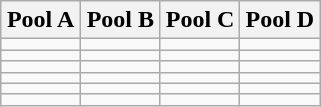<table class="wikitable">
<tr>
<th width=25%>Pool A</th>
<th width=25%>Pool B</th>
<th width=25%>Pool C</th>
<th width=25%>Pool D</th>
</tr>
<tr>
<td></td>
<td></td>
<td></td>
<td></td>
</tr>
<tr>
<td></td>
<td></td>
<td></td>
<td></td>
</tr>
<tr>
<td></td>
<td></td>
<td></td>
<td></td>
</tr>
<tr>
<td></td>
<td></td>
<td></td>
<td></td>
</tr>
<tr>
<td></td>
<td></td>
<td></td>
<td></td>
</tr>
<tr>
<td></td>
<td></td>
<td></td>
<td></td>
</tr>
</table>
